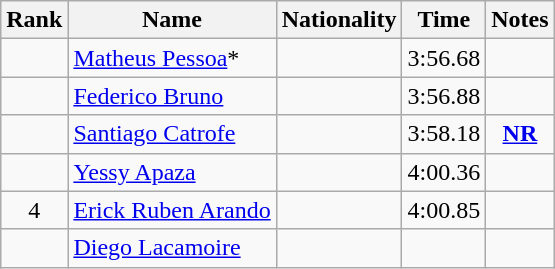<table class="wikitable sortable" style="text-align:center">
<tr>
<th>Rank</th>
<th>Name</th>
<th>Nationality</th>
<th>Time</th>
<th>Notes</th>
</tr>
<tr>
<td></td>
<td align=left><a href='#'>Matheus Pessoa</a>*</td>
<td align=left></td>
<td>3:56.68</td>
<td></td>
</tr>
<tr>
<td></td>
<td align=left><a href='#'>Federico Bruno</a></td>
<td align=left></td>
<td>3:56.88</td>
<td></td>
</tr>
<tr>
<td></td>
<td align=left><a href='#'>Santiago Catrofe</a></td>
<td align=left></td>
<td>3:58.18</td>
<td><strong><a href='#'>NR</a></strong></td>
</tr>
<tr>
<td></td>
<td align=left><a href='#'>Yessy Apaza</a></td>
<td align=left></td>
<td>4:00.36</td>
<td></td>
</tr>
<tr>
<td>4</td>
<td align=left><a href='#'>Erick Ruben Arando</a></td>
<td align=left></td>
<td>4:00.85</td>
<td></td>
</tr>
<tr>
<td></td>
<td align=left><a href='#'>Diego Lacamoire</a></td>
<td align=left></td>
<td></td>
<td></td>
</tr>
</table>
